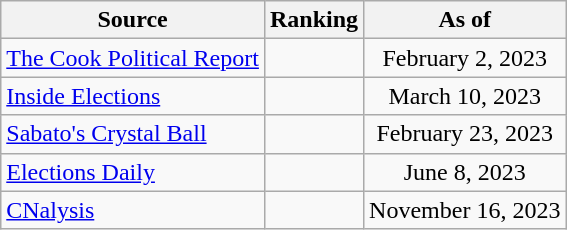<table class="wikitable" style="text-align:center">
<tr>
<th>Source</th>
<th>Ranking</th>
<th>As of</th>
</tr>
<tr>
<td align=left><a href='#'>The Cook Political Report</a></td>
<td></td>
<td>February 2, 2023</td>
</tr>
<tr>
<td align=left><a href='#'>Inside Elections</a></td>
<td></td>
<td>March 10, 2023</td>
</tr>
<tr>
<td align=left><a href='#'>Sabato's Crystal Ball</a></td>
<td></td>
<td>February 23, 2023</td>
</tr>
<tr>
<td align=left><a href='#'>Elections Daily</a></td>
<td></td>
<td>June 8, 2023</td>
</tr>
<tr>
<td align=left><a href='#'>CNalysis</a></td>
<td></td>
<td>November 16, 2023</td>
</tr>
</table>
